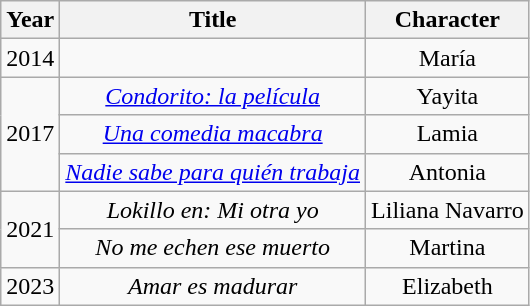<table class="wikitable plainrowheaders" style="text-align:center;" border="1">
<tr>
<th>Year</th>
<th>Title</th>
<th>Character</th>
</tr>
<tr>
<td>2014</td>
<td><em></em></td>
<td>María</td>
</tr>
<tr>
<td rowspan=3>2017</td>
<td><em><a href='#'>Condorito: la película</a></em></td>
<td>Yayita</td>
</tr>
<tr>
<td><em><a href='#'>Una comedia macabra</a></em></td>
<td>Lamia</td>
</tr>
<tr>
<td><em><a href='#'>Nadie sabe para quién trabaja</a></em></td>
<td>Antonia</td>
</tr>
<tr>
<td rowspan=2>2021</td>
<td><em>Lokillo en: Mi otra yo</em></td>
<td>Liliana Navarro</td>
</tr>
<tr>
<td><em>No me echen ese muerto</em></td>
<td>Martina</td>
</tr>
<tr>
<td>2023</td>
<td><em>Amar es madurar</em></td>
<td>Elizabeth</td>
</tr>
</table>
